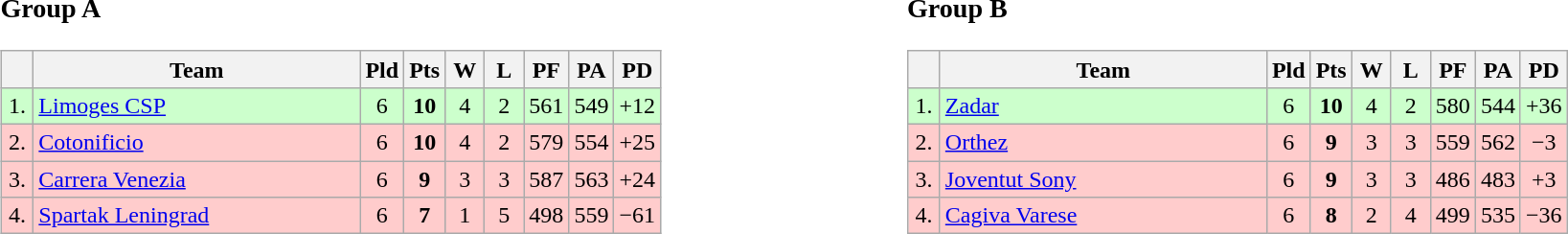<table>
<tr>
<td style="vertical-align:top; width:33%;"><br><h3>Group A</h3><table class="wikitable" style="text-align:center">
<tr>
<th width=15></th>
<th width=220>Team</th>
<th width=20>Pld</th>
<th width=20>Pts</th>
<th width=20>W</th>
<th width=20>L</th>
<th width=20>PF</th>
<th width=20>PA</th>
<th width=20>PD</th>
</tr>
<tr style="background: #ccffcc;">
<td>1.</td>
<td align=left> <a href='#'>Limoges CSP</a></td>
<td>6</td>
<td><strong>10</strong></td>
<td>4</td>
<td>2</td>
<td>561</td>
<td>549</td>
<td>+12</td>
</tr>
<tr style="background: #ffcccc;">
<td>2.</td>
<td align=left> <a href='#'>Cotonificio</a></td>
<td>6</td>
<td><strong>10</strong></td>
<td>4</td>
<td>2</td>
<td>579</td>
<td>554</td>
<td>+25</td>
</tr>
<tr style="background: #ffcccc;">
<td>3.</td>
<td align=left> <a href='#'>Carrera Venezia</a></td>
<td>6</td>
<td><strong>9</strong></td>
<td>3</td>
<td>3</td>
<td>587</td>
<td>563</td>
<td>+24</td>
</tr>
<tr style="background: #ffcccc;">
<td>4.</td>
<td align=left> <a href='#'>Spartak Leningrad</a></td>
<td>6</td>
<td><strong>7</strong></td>
<td>1</td>
<td>5</td>
<td>498</td>
<td>559</td>
<td>−61</td>
</tr>
</table>
</td>
<td style="vertical-align:top; width:33%;"><br><h3>Group B</h3><table class="wikitable" style="text-align:center">
<tr>
<th width=15></th>
<th width=220>Team</th>
<th width=20>Pld</th>
<th width=20>Pts</th>
<th width=20>W</th>
<th width=20>L</th>
<th width=20>PF</th>
<th width=20>PA</th>
<th width=20>PD</th>
</tr>
<tr style="background: #ccffcc;">
<td>1.</td>
<td align=left> <a href='#'>Zadar</a></td>
<td>6</td>
<td><strong>10</strong></td>
<td>4</td>
<td>2</td>
<td>580</td>
<td>544</td>
<td>+36</td>
</tr>
<tr style="background: #ffcccc;">
<td>2.</td>
<td align=left> <a href='#'>Orthez</a></td>
<td>6</td>
<td><strong>9</strong></td>
<td>3</td>
<td>3</td>
<td>559</td>
<td>562</td>
<td>−3</td>
</tr>
<tr style="background: #ffcccc;">
<td>3.</td>
<td align=left> <a href='#'>Joventut Sony</a></td>
<td>6</td>
<td><strong>9</strong></td>
<td>3</td>
<td>3</td>
<td>486</td>
<td>483</td>
<td>+3</td>
</tr>
<tr style="background: #ffcccc;">
<td>4.</td>
<td align=left> <a href='#'>Cagiva Varese</a></td>
<td>6</td>
<td><strong>8</strong></td>
<td>2</td>
<td>4</td>
<td>499</td>
<td>535</td>
<td>−36</td>
</tr>
</table>
</td>
</tr>
</table>
